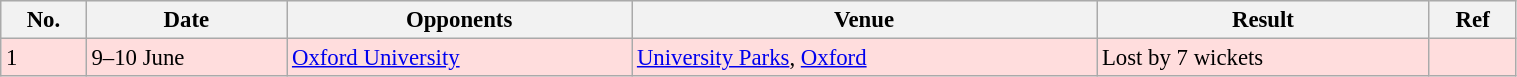<table class="wikitable"  style="width:80%; font-size:95%;">
<tr style="background:#efefef;">
<th scope="col">No.</th>
<th scope="col">Date</th>
<th scope="col">Opponents</th>
<th scope="col">Venue</th>
<th scope="col">Result</th>
<th scope="col">Ref</th>
</tr>
<tr style="background:#fdd;">
<td>1</td>
<td>9–10 June</td>
<td><a href='#'>Oxford University</a></td>
<td><a href='#'>University Parks</a>, <a href='#'>Oxford</a></td>
<td>Lost by 7 wickets</td>
<td></td>
</tr>
</table>
